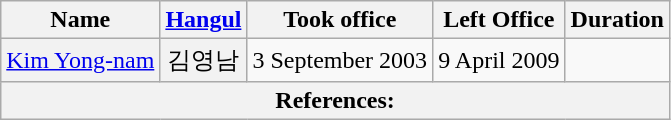<table class="wikitable sortable">
<tr>
<th>Name</th>
<th class="unsortable"><a href='#'>Hangul</a></th>
<th>Took office</th>
<th>Left Office</th>
<th>Duration</th>
</tr>
<tr>
<th align="center" scope="row" style="font-weight:normal;"><a href='#'>Kim Yong-nam</a></th>
<th align="center" scope="row" style="font-weight:normal;">김영남</th>
<td align="center">3 September 2003</td>
<td align="center">9 April 2009</td>
<td align="center"></td>
</tr>
<tr>
<th colspan="5" unsortable><strong>References:</strong><br></th>
</tr>
</table>
